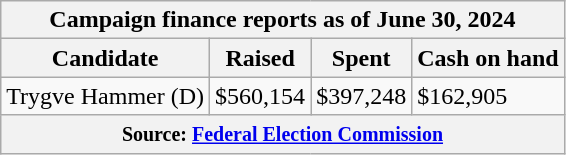<table class="wikitable sortable">
<tr>
<th colspan=4>Campaign finance reports as of June 30, 2024</th>
</tr>
<tr style="text-align:center;">
<th>Candidate</th>
<th>Raised</th>
<th>Spent</th>
<th>Cash on hand</th>
</tr>
<tr>
<td>Trygve Hammer (D)</td>
<td>$560,154</td>
<td>$397,248</td>
<td>$162,905</td>
</tr>
<tr>
<th colspan="4"><small>Source: <a href='#'>Federal Election Commission</a></small></th>
</tr>
</table>
